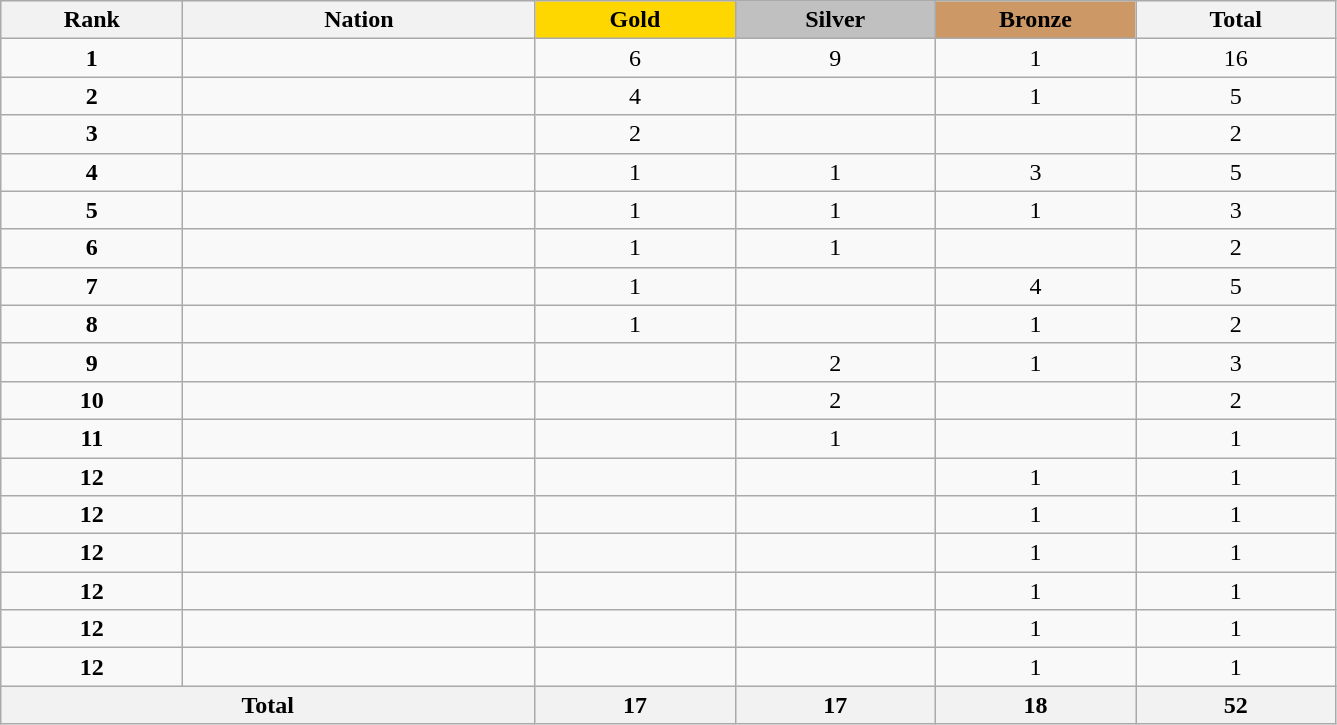<table class="wikitable collapsible autocollapse plainrowheaders" width=70.5% style="text-align:center;">
<tr style="background-color:#EDEDED;">
<th width=100px class="hintergrundfarbe5">Rank</th>
<th width=200px class="hintergrundfarbe6">Nation</th>
<th style="background:    gold; width:15%">Gold</th>
<th style="background:  silver; width:15%">Silver</th>
<th style="background: #CC9966; width:15%">Bronze</th>
<th class="hintergrundfarbe6" style="width:15%">Total</th>
</tr>
<tr>
<td><strong>1</strong></td>
<td align=left></td>
<td>6</td>
<td>9</td>
<td>1</td>
<td>16</td>
</tr>
<tr>
<td><strong>2</strong></td>
<td align=left></td>
<td>4</td>
<td></td>
<td>1</td>
<td>5</td>
</tr>
<tr>
<td><strong>3</strong></td>
<td align=left></td>
<td>2</td>
<td></td>
<td></td>
<td>2</td>
</tr>
<tr>
<td><strong>4</strong></td>
<td align=left></td>
<td>1</td>
<td>1</td>
<td>3</td>
<td>5</td>
</tr>
<tr>
<td><strong>5</strong></td>
<td align=left></td>
<td>1</td>
<td>1</td>
<td>1</td>
<td>3</td>
</tr>
<tr>
<td><strong>6</strong></td>
<td align=left></td>
<td>1</td>
<td>1</td>
<td></td>
<td>2</td>
</tr>
<tr>
<td><strong>7</strong></td>
<td align=left></td>
<td>1</td>
<td></td>
<td>4</td>
<td>5</td>
</tr>
<tr>
<td><strong>8</strong></td>
<td align=left></td>
<td>1</td>
<td></td>
<td>1</td>
<td>2</td>
</tr>
<tr>
<td><strong>9</strong></td>
<td align=left></td>
<td></td>
<td>2</td>
<td>1</td>
<td>3</td>
</tr>
<tr>
<td><strong>10</strong></td>
<td align=left></td>
<td></td>
<td>2</td>
<td></td>
<td>2</td>
</tr>
<tr>
<td><strong>11</strong></td>
<td align=left></td>
<td></td>
<td>1</td>
<td></td>
<td>1</td>
</tr>
<tr>
<td><strong>12</strong></td>
<td align=left></td>
<td></td>
<td></td>
<td>1</td>
<td>1</td>
</tr>
<tr>
<td><strong>12</strong></td>
<td align=left></td>
<td></td>
<td></td>
<td>1</td>
<td>1</td>
</tr>
<tr>
<td><strong>12</strong></td>
<td align=left></td>
<td></td>
<td></td>
<td>1</td>
<td>1</td>
</tr>
<tr>
<td><strong>12</strong></td>
<td align=left></td>
<td></td>
<td></td>
<td>1</td>
<td>1</td>
</tr>
<tr>
<td><strong>12</strong></td>
<td align=left></td>
<td></td>
<td></td>
<td>1</td>
<td>1</td>
</tr>
<tr>
<td><strong>12</strong></td>
<td align=left></td>
<td></td>
<td></td>
<td>1</td>
<td>1</td>
</tr>
<tr>
<th colspan=2>Total</th>
<th>17</th>
<th>17</th>
<th>18</th>
<th>52</th>
</tr>
</table>
